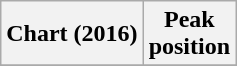<table class="wikitable plainrowheaders" style="text-align:center;">
<tr>
<th>Chart (2016)</th>
<th>Peak<br>position</th>
</tr>
<tr>
</tr>
</table>
